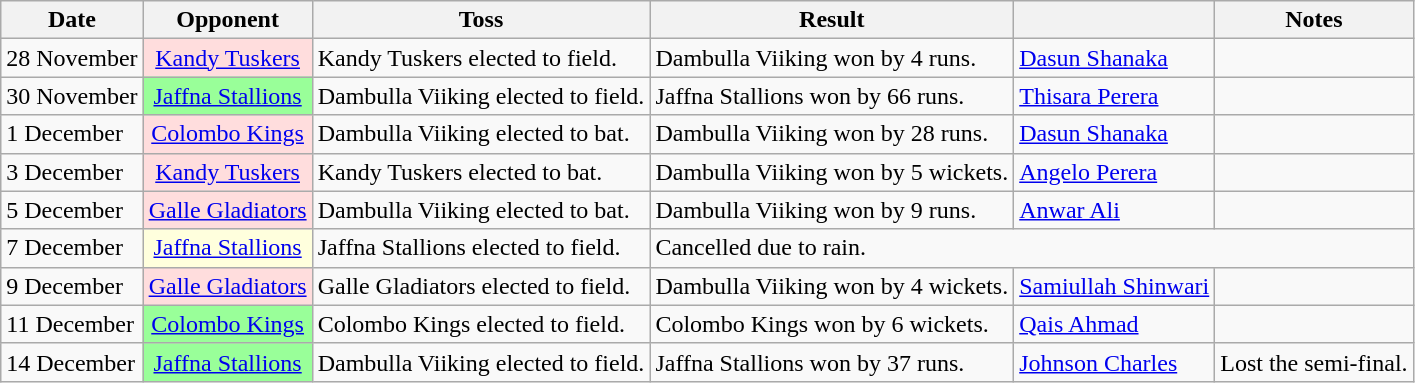<table class="wikitable">
<tr>
<th>Date</th>
<th>Opponent</th>
<th>Toss</th>
<th>Result</th>
<th></th>
<th>Notes</th>
</tr>
<tr>
<td>28 November</td>
<td style="background: #FDD; text-align: center;"><a href='#'>Kandy Tuskers</a></td>
<td>Kandy Tuskers elected to field.</td>
<td>Dambulla Viiking won by 4 runs.</td>
<td><a href='#'>Dasun Shanaka</a></td>
<td></td>
</tr>
<tr>
<td>30 November</td>
<td style="background: #99FF99; text-align: center;"><a href='#'>Jaffna Stallions</a></td>
<td>Dambulla Viiking elected to field.</td>
<td>Jaffna Stallions won by 66 runs.</td>
<td><a href='#'>Thisara Perera</a></td>
<td></td>
</tr>
<tr>
<td>1 December</td>
<td style="background: #FDD; text-align: center;"><a href='#'>Colombo Kings</a></td>
<td>Dambulla Viiking elected to bat.</td>
<td>Dambulla Viiking won by 28 runs.</td>
<td><a href='#'>Dasun Shanaka</a></td>
<td></td>
</tr>
<tr>
<td>3 December</td>
<td style="background: #FDD; text-align: center;"><a href='#'>Kandy Tuskers</a></td>
<td>Kandy Tuskers elected to bat.</td>
<td>Dambulla Viiking won by 5 wickets.</td>
<td><a href='#'>Angelo Perera</a></td>
<td></td>
</tr>
<tr>
<td>5 December</td>
<td style="background: #FDD; text-align: center;"><a href='#'>Galle Gladiators</a></td>
<td>Dambulla Viiking elected to bat.</td>
<td>Dambulla Viiking won by 9 runs.</td>
<td><a href='#'>Anwar Ali</a></td>
<td></td>
</tr>
<tr>
<td>7 December</td>
<td style="background: #FFD; text-align: center;"><a href='#'>Jaffna Stallions</a></td>
<td>Jaffna Stallions elected to field.</td>
<td colspan="3">Cancelled due to rain.</td>
</tr>
<tr>
<td>9 December</td>
<td style="background: #FDD; text-align: center;"><a href='#'>Galle Gladiators</a></td>
<td>Galle Gladiators elected to field.</td>
<td>Dambulla Viiking won by 4 wickets.</td>
<td><a href='#'>Samiullah Shinwari</a></td>
<td></td>
</tr>
<tr>
<td>11 December</td>
<td style="background: #99FF99; text-align: center;"><a href='#'>Colombo Kings</a></td>
<td>Colombo Kings elected to field.</td>
<td>Colombo Kings won by 6 wickets.</td>
<td><a href='#'>Qais Ahmad</a></td>
<td></td>
</tr>
<tr>
<td>14 December</td>
<td style="background: #99FF99; text-align: center;"><a href='#'>Jaffna Stallions</a></td>
<td>Dambulla Viiking elected to field.</td>
<td>Jaffna Stallions won by 37 runs.</td>
<td><a href='#'>Johnson Charles</a></td>
<td>Lost the semi-final.</td>
</tr>
</table>
